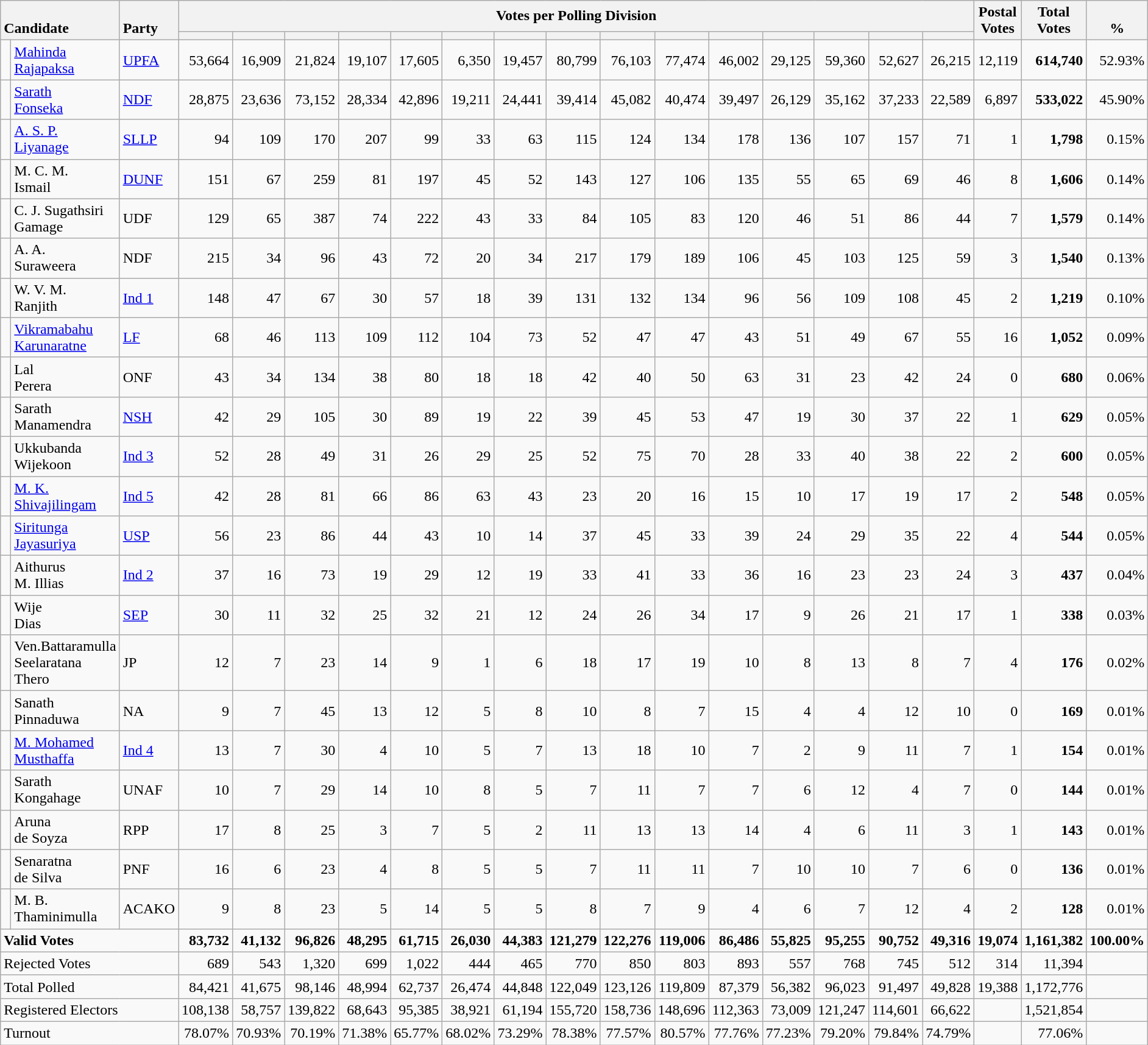<table class="wikitable" style="text-align:right;">
<tr>
<th style="text-align:left; vertical-align:bottom;" rowspan="2" colspan="2">Candidate</th>
<th rowspan="2" style="vertical-align:bottom; text-align:left; width:40px;">Party</th>
<th colspan=15>Votes per Polling Division</th>
<th rowspan="2" style="vertical-align:bottom; text-align:center; width:50px;">Postal<br>Votes</th>
<th rowspan="2" style="vertical-align:bottom; text-align:center; width:50px;">Total Votes</th>
<th rowspan="2" style="vertical-align:bottom; text-align:center; width:50px;">%</th>
</tr>
<tr>
<th></th>
<th></th>
<th></th>
<th></th>
<th></th>
<th></th>
<th></th>
<th></th>
<th></th>
<th></th>
<th></th>
<th></th>
<th></th>
<th></th>
<th></th>
</tr>
<tr>
<td bgcolor=> </td>
<td align=left><a href='#'>Mahinda<br>Rajapaksa</a></td>
<td align=left><a href='#'>UPFA</a></td>
<td>53,664</td>
<td>16,909</td>
<td>21,824</td>
<td>19,107</td>
<td>17,605</td>
<td>6,350</td>
<td>19,457</td>
<td>80,799</td>
<td>76,103</td>
<td>77,474</td>
<td>46,002</td>
<td>29,125</td>
<td>59,360</td>
<td>52,627</td>
<td>26,215</td>
<td>12,119</td>
<td><strong>614,740</strong></td>
<td>52.93%</td>
</tr>
<tr>
<td bgcolor=> </td>
<td align=left><a href='#'>Sarath<br>Fonseka</a></td>
<td align=left><a href='#'>NDF</a></td>
<td>28,875</td>
<td>23,636</td>
<td>73,152</td>
<td>28,334</td>
<td>42,896</td>
<td>19,211</td>
<td>24,441</td>
<td>39,414</td>
<td>45,082</td>
<td>40,474</td>
<td>39,497</td>
<td>26,129</td>
<td>35,162</td>
<td>37,233</td>
<td>22,589</td>
<td>6,897</td>
<td><strong>533,022</strong></td>
<td>45.90%</td>
</tr>
<tr>
<td bgcolor=> </td>
<td align=left><a href='#'>A. S. P.<br>Liyanage</a></td>
<td align=left><a href='#'>SLLP</a></td>
<td>94</td>
<td>109</td>
<td>170</td>
<td>207</td>
<td>99</td>
<td>33</td>
<td>63</td>
<td>115</td>
<td>124</td>
<td>134</td>
<td>178</td>
<td>136</td>
<td>107</td>
<td>157</td>
<td>71</td>
<td>1</td>
<td><strong>1,798</strong></td>
<td>0.15%</td>
</tr>
<tr>
<td bgcolor=> </td>
<td align=left>M. C. M.<br>Ismail</td>
<td align=left><a href='#'>DUNF</a></td>
<td>151</td>
<td>67</td>
<td>259</td>
<td>81</td>
<td>197</td>
<td>45</td>
<td>52</td>
<td>143</td>
<td>127</td>
<td>106</td>
<td>135</td>
<td>55</td>
<td>65</td>
<td>69</td>
<td>46</td>
<td>8</td>
<td><strong>1,606</strong></td>
<td>0.14%</td>
</tr>
<tr>
<td bgcolor=> </td>
<td align=left>C. J. Sugathsiri Gamage</td>
<td align=left>UDF</td>
<td>129</td>
<td>65</td>
<td>387</td>
<td>74</td>
<td>222</td>
<td>43</td>
<td>33</td>
<td>84</td>
<td>105</td>
<td>83</td>
<td>120</td>
<td>46</td>
<td>51</td>
<td>86</td>
<td>44</td>
<td>7</td>
<td><strong>1,579</strong></td>
<td>0.14%</td>
</tr>
<tr>
<td bgcolor=> </td>
<td align=left>A. A.<br>Suraweera</td>
<td align=left>NDF</td>
<td>215</td>
<td>34</td>
<td>96</td>
<td>43</td>
<td>72</td>
<td>20</td>
<td>34</td>
<td>217</td>
<td>179</td>
<td>189</td>
<td>106</td>
<td>45</td>
<td>103</td>
<td>125</td>
<td>59</td>
<td>3</td>
<td><strong>1,540</strong></td>
<td>0.13%</td>
</tr>
<tr>
<td bgcolor=> </td>
<td align=left>W. V. M.<br>Ranjith</td>
<td align=left><a href='#'>Ind 1</a></td>
<td>148</td>
<td>47</td>
<td>67</td>
<td>30</td>
<td>57</td>
<td>18</td>
<td>39</td>
<td>131</td>
<td>132</td>
<td>134</td>
<td>96</td>
<td>56</td>
<td>109</td>
<td>108</td>
<td>45</td>
<td>2</td>
<td><strong>1,219</strong></td>
<td>0.10%</td>
</tr>
<tr>
<td bgcolor=> </td>
<td align=left><a href='#'>Vikramabahu<br>Karunaratne</a></td>
<td align=left><a href='#'>LF</a></td>
<td>68</td>
<td>46</td>
<td>113</td>
<td>109</td>
<td>112</td>
<td>104</td>
<td>73</td>
<td>52</td>
<td>47</td>
<td>47</td>
<td>43</td>
<td>51</td>
<td>49</td>
<td>67</td>
<td>55</td>
<td>16</td>
<td><strong>1,052</strong></td>
<td>0.09%</td>
</tr>
<tr>
<td bgcolor=> </td>
<td align=left>Lal<br>Perera</td>
<td align=left>ONF</td>
<td>43</td>
<td>34</td>
<td>134</td>
<td>38</td>
<td>80</td>
<td>18</td>
<td>18</td>
<td>42</td>
<td>40</td>
<td>50</td>
<td>63</td>
<td>31</td>
<td>23</td>
<td>42</td>
<td>24</td>
<td>0</td>
<td><strong>680</strong></td>
<td>0.06%</td>
</tr>
<tr>
<td bgcolor=> </td>
<td align=left>Sarath<br>Manamendra</td>
<td align=left><a href='#'>NSH</a></td>
<td>42</td>
<td>29</td>
<td>105</td>
<td>30</td>
<td>89</td>
<td>19</td>
<td>22</td>
<td>39</td>
<td>45</td>
<td>53</td>
<td>47</td>
<td>19</td>
<td>30</td>
<td>37</td>
<td>22</td>
<td>1</td>
<td><strong>629</strong></td>
<td>0.05%</td>
</tr>
<tr>
<td bgcolor=> </td>
<td align=left>Ukkubanda<br>Wijekoon</td>
<td align=left><a href='#'>Ind 3</a></td>
<td>52</td>
<td>28</td>
<td>49</td>
<td>31</td>
<td>26</td>
<td>29</td>
<td>25</td>
<td>52</td>
<td>75</td>
<td>70</td>
<td>28</td>
<td>33</td>
<td>40</td>
<td>38</td>
<td>22</td>
<td>2</td>
<td><strong>600</strong></td>
<td>0.05%</td>
</tr>
<tr>
<td bgcolor=> </td>
<td align=left><a href='#'>M. K.<br>Shivajilingam</a></td>
<td align=left><a href='#'>Ind 5</a></td>
<td>42</td>
<td>28</td>
<td>81</td>
<td>66</td>
<td>86</td>
<td>63</td>
<td>43</td>
<td>23</td>
<td>20</td>
<td>16</td>
<td>15</td>
<td>10</td>
<td>17</td>
<td>19</td>
<td>17</td>
<td>2</td>
<td><strong>548</strong></td>
<td>0.05%</td>
</tr>
<tr>
<td bgcolor=> </td>
<td align=left><a href='#'>Siritunga Jayasuriya</a></td>
<td align=left><a href='#'>USP</a></td>
<td>56</td>
<td>23</td>
<td>86</td>
<td>44</td>
<td>43</td>
<td>10</td>
<td>14</td>
<td>37</td>
<td>45</td>
<td>33</td>
<td>39</td>
<td>24</td>
<td>29</td>
<td>35</td>
<td>22</td>
<td>4</td>
<td><strong>544</strong></td>
<td>0.05%</td>
</tr>
<tr>
<td bgcolor=> </td>
<td align=left>Aithurus<br>M. Illias</td>
<td align=left><a href='#'>Ind 2</a></td>
<td>37</td>
<td>16</td>
<td>73</td>
<td>19</td>
<td>29</td>
<td>12</td>
<td>19</td>
<td>33</td>
<td>41</td>
<td>33</td>
<td>36</td>
<td>16</td>
<td>23</td>
<td>23</td>
<td>24</td>
<td>3</td>
<td><strong>437</strong></td>
<td>0.04%</td>
</tr>
<tr>
<td bgcolor=> </td>
<td align=left>Wije<br>Dias</td>
<td align=left><a href='#'>SEP</a></td>
<td>30</td>
<td>11</td>
<td>32</td>
<td>25</td>
<td>32</td>
<td>21</td>
<td>12</td>
<td>24</td>
<td>26</td>
<td>34</td>
<td>17</td>
<td>9</td>
<td>26</td>
<td>21</td>
<td>17</td>
<td>1</td>
<td><strong>338</strong></td>
<td>0.03%</td>
</tr>
<tr>
<td bgcolor=> </td>
<td align=left>Ven.Battaramulla<br>Seelaratana Thero</td>
<td align=left>JP</td>
<td>12</td>
<td>7</td>
<td>23</td>
<td>14</td>
<td>9</td>
<td>1</td>
<td>6</td>
<td>18</td>
<td>17</td>
<td>19</td>
<td>10</td>
<td>8</td>
<td>13</td>
<td>8</td>
<td>7</td>
<td>4</td>
<td><strong>176</strong></td>
<td>0.02%</td>
</tr>
<tr>
<td bgcolor=> </td>
<td align=left>Sanath<br>Pinnaduwa</td>
<td align=left>NA</td>
<td>9</td>
<td>7</td>
<td>45</td>
<td>13</td>
<td>12</td>
<td>5</td>
<td>8</td>
<td>10</td>
<td>8</td>
<td>7</td>
<td>15</td>
<td>4</td>
<td>4</td>
<td>12</td>
<td>10</td>
<td>0</td>
<td><strong>169</strong></td>
<td>0.01%</td>
</tr>
<tr>
<td bgcolor=> </td>
<td align=left><a href='#'>M. Mohamed<br>Musthaffa</a></td>
<td align=left><a href='#'>Ind 4</a></td>
<td>13</td>
<td>7</td>
<td>30</td>
<td>4</td>
<td>10</td>
<td>5</td>
<td>7</td>
<td>13</td>
<td>18</td>
<td>10</td>
<td>7</td>
<td>2</td>
<td>9</td>
<td>11</td>
<td>7</td>
<td>1</td>
<td><strong>154</strong></td>
<td>0.01%</td>
</tr>
<tr>
<td bgcolor=> </td>
<td align=left>Sarath<br>Kongahage</td>
<td align=left>UNAF</td>
<td>10</td>
<td>7</td>
<td>29</td>
<td>14</td>
<td>10</td>
<td>8</td>
<td>5</td>
<td>7</td>
<td>11</td>
<td>7</td>
<td>7</td>
<td>6</td>
<td>12</td>
<td>4</td>
<td>7</td>
<td>0</td>
<td><strong>144</strong></td>
<td>0.01%</td>
</tr>
<tr>
<td bgcolor=> </td>
<td align=left>Aruna<br>de Soyza</td>
<td align=left>RPP</td>
<td>17</td>
<td>8</td>
<td>25</td>
<td>3</td>
<td>7</td>
<td>5</td>
<td>2</td>
<td>11</td>
<td>13</td>
<td>13</td>
<td>14</td>
<td>4</td>
<td>6</td>
<td>11</td>
<td>3</td>
<td>1</td>
<td><strong>143</strong></td>
<td>0.01%</td>
</tr>
<tr>
<td bgcolor=> </td>
<td align=left>Senaratna<br>de Silva</td>
<td align=left>PNF</td>
<td>16</td>
<td>6</td>
<td>23</td>
<td>4</td>
<td>8</td>
<td>5</td>
<td>5</td>
<td>7</td>
<td>11</td>
<td>11</td>
<td>7</td>
<td>10</td>
<td>10</td>
<td>7</td>
<td>6</td>
<td>0</td>
<td><strong>136</strong></td>
<td>0.01%</td>
</tr>
<tr>
<td bgcolor=> </td>
<td align=left>M. B.<br>Thaminimulla</td>
<td align=left>ACAKO</td>
<td>9</td>
<td>8</td>
<td>23</td>
<td>5</td>
<td>14</td>
<td>5</td>
<td>5</td>
<td>8</td>
<td>7</td>
<td>9</td>
<td>4</td>
<td>6</td>
<td>7</td>
<td>12</td>
<td>4</td>
<td>2</td>
<td><strong>128</strong></td>
<td>0.01%</td>
</tr>
<tr style="font-weight:bold">
<td style="text-align:left;" colspan="3">Valid Votes</td>
<td>83,732</td>
<td>41,132</td>
<td>96,826</td>
<td>48,295</td>
<td>61,715</td>
<td>26,030</td>
<td>44,383</td>
<td>121,279</td>
<td>122,276</td>
<td>119,006</td>
<td>86,486</td>
<td>55,825</td>
<td>95,255</td>
<td>90,752</td>
<td>49,316</td>
<td>19,074</td>
<td>1,161,382</td>
<td>100.00%</td>
</tr>
<tr>
<td style="text-align:left;" colspan="3">Rejected Votes</td>
<td>689</td>
<td>543</td>
<td>1,320</td>
<td>699</td>
<td>1,022</td>
<td>444</td>
<td>465</td>
<td>770</td>
<td>850</td>
<td>803</td>
<td>893</td>
<td>557</td>
<td>768</td>
<td>745</td>
<td>512</td>
<td>314</td>
<td>11,394</td>
<td></td>
</tr>
<tr>
<td style="text-align:left;" colspan="3">Total Polled</td>
<td>84,421</td>
<td>41,675</td>
<td>98,146</td>
<td>48,994</td>
<td>62,737</td>
<td>26,474</td>
<td>44,848</td>
<td>122,049</td>
<td>123,126</td>
<td>119,809</td>
<td>87,379</td>
<td>56,382</td>
<td>96,023</td>
<td>91,497</td>
<td>49,828</td>
<td>19,388</td>
<td>1,172,776</td>
<td></td>
</tr>
<tr>
<td style="text-align:left;" colspan="3">Registered Electors</td>
<td>108,138</td>
<td>58,757</td>
<td>139,822</td>
<td>68,643</td>
<td>95,385</td>
<td>38,921</td>
<td>61,194</td>
<td>155,720</td>
<td>158,736</td>
<td>148,696</td>
<td>112,363</td>
<td>73,009</td>
<td>121,247</td>
<td>114,601</td>
<td>66,622</td>
<td></td>
<td>1,521,854</td>
<td></td>
</tr>
<tr>
<td style="text-align:left;" colspan="3">Turnout</td>
<td>78.07%</td>
<td>70.93%</td>
<td>70.19%</td>
<td>71.38%</td>
<td>65.77%</td>
<td>68.02%</td>
<td>73.29%</td>
<td>78.38%</td>
<td>77.57%</td>
<td>80.57%</td>
<td>77.76%</td>
<td>77.23%</td>
<td>79.20%</td>
<td>79.84%</td>
<td>74.79%</td>
<td></td>
<td>77.06%</td>
<td></td>
</tr>
</table>
